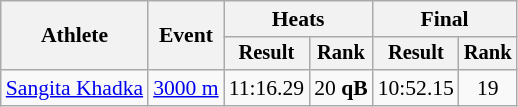<table class="wikitable" style="font-size:90%">
<tr>
<th rowspan=2>Athlete</th>
<th rowspan=2>Event</th>
<th colspan=2>Heats</th>
<th colspan=2>Final</th>
</tr>
<tr style="font-size:95%">
<th>Result</th>
<th>Rank</th>
<th>Result</th>
<th>Rank</th>
</tr>
<tr align=center>
<td align=left><a href='#'>Sangita Khadka</a></td>
<td align=left><a href='#'>3000 m</a></td>
<td>11:16.29</td>
<td>20 <strong>qB</strong></td>
<td>10:52.15</td>
<td>19</td>
</tr>
</table>
